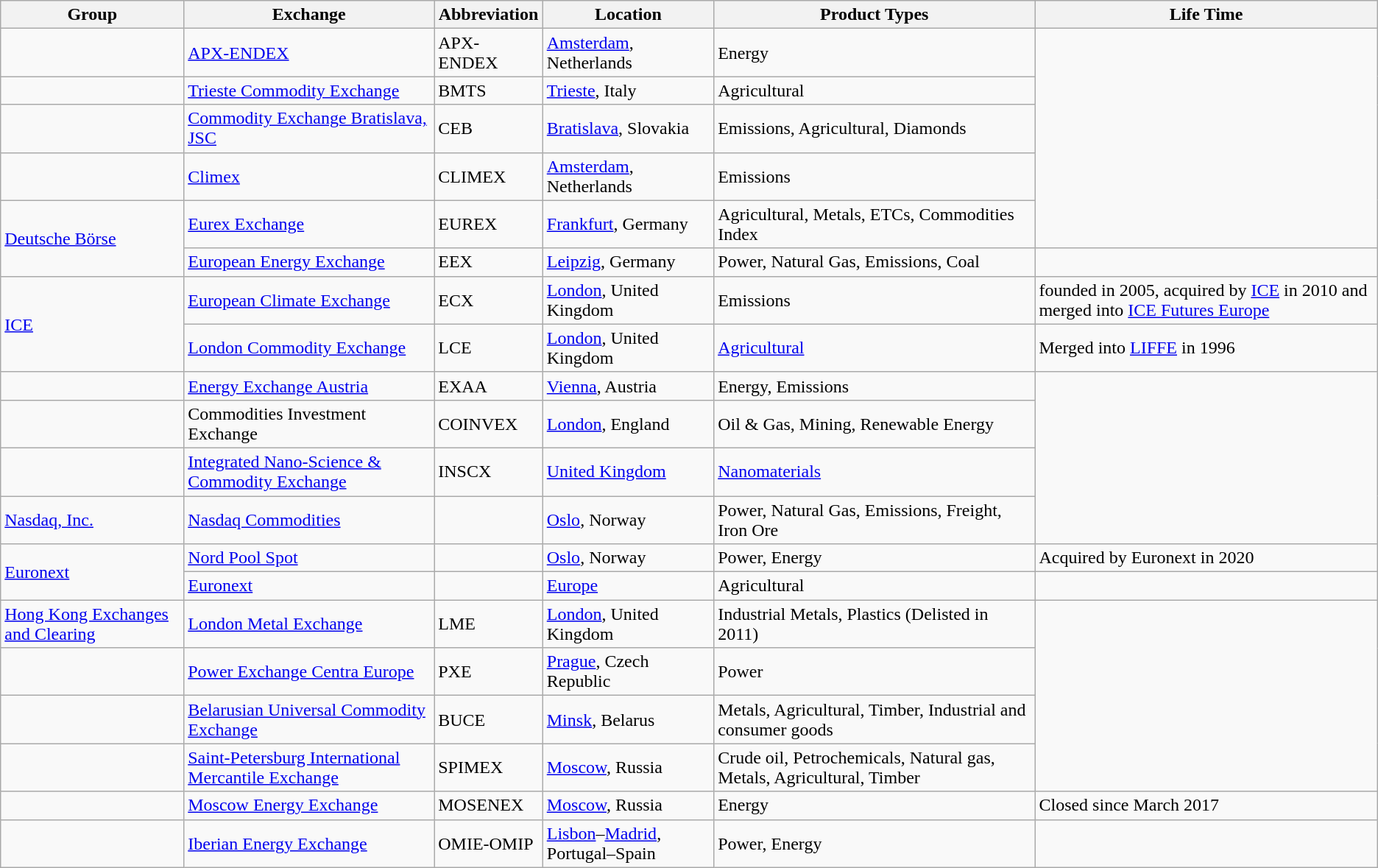<table class="wikitable">
<tr>
<th>Group</th>
<th>Exchange</th>
<th>Abbreviation</th>
<th>Location</th>
<th>Product Types</th>
<th>Life Time</th>
</tr>
<tr>
<td></td>
<td><a href='#'>APX-ENDEX</a></td>
<td>APX-ENDEX</td>
<td><a href='#'>Amsterdam</a>, Netherlands</td>
<td>Energy</td>
</tr>
<tr>
<td></td>
<td><a href='#'>Trieste Commodity Exchange</a></td>
<td>BMTS</td>
<td><a href='#'>Trieste</a>, Italy</td>
<td>Agricultural</td>
</tr>
<tr>
<td></td>
<td><a href='#'>Commodity Exchange Bratislava, JSC</a></td>
<td>CEB</td>
<td><a href='#'>Bratislava</a>, Slovakia</td>
<td>Emissions, Agricultural, Diamonds</td>
</tr>
<tr>
<td></td>
<td><a href='#'>Climex</a></td>
<td>CLIMEX</td>
<td><a href='#'>Amsterdam</a>, Netherlands</td>
<td>Emissions</td>
</tr>
<tr>
<td rowspan="2"><a href='#'>Deutsche Börse</a></td>
<td><a href='#'>Eurex Exchange</a></td>
<td>EUREX</td>
<td><a href='#'>Frankfurt</a>, Germany</td>
<td>Agricultural, Metals, ETCs, Commodities Index</td>
</tr>
<tr>
<td><a href='#'>European Energy Exchange</a></td>
<td>EEX</td>
<td><a href='#'>Leipzig</a>, Germany</td>
<td>Power, Natural Gas, Emissions, Coal</td>
<td></td>
</tr>
<tr>
<td rowspan="2"><a href='#'>ICE</a></td>
<td><a href='#'>European Climate Exchange</a></td>
<td>ECX</td>
<td><a href='#'>London</a>, United Kingdom</td>
<td>Emissions</td>
<td>founded in 2005, acquired by <a href='#'>ICE</a> in 2010 and merged into <a href='#'>ICE Futures Europe</a></td>
</tr>
<tr>
<td><a href='#'>London Commodity Exchange</a></td>
<td>LCE</td>
<td><a href='#'>London</a>, United Kingdom</td>
<td><a href='#'>Agricultural</a></td>
<td>Merged into <a href='#'>LIFFE</a> in 1996</td>
</tr>
<tr>
<td></td>
<td><a href='#'>Energy Exchange Austria</a></td>
<td>EXAA</td>
<td><a href='#'>Vienna</a>, Austria</td>
<td>Energy, Emissions</td>
</tr>
<tr>
<td></td>
<td>Commodities Investment Exchange</td>
<td>COINVEX</td>
<td><a href='#'>London</a>, England</td>
<td>Oil & Gas, Mining, Renewable Energy</td>
</tr>
<tr>
<td></td>
<td><a href='#'>Integrated Nano-Science & Commodity Exchange</a></td>
<td>INSCX</td>
<td><a href='#'>United Kingdom</a></td>
<td><a href='#'>Nanomaterials</a></td>
</tr>
<tr>
<td><a href='#'>Nasdaq, Inc.</a></td>
<td><a href='#'>Nasdaq Commodities</a></td>
<td></td>
<td><a href='#'>Oslo</a>, Norway</td>
<td>Power, Natural Gas, Emissions, Freight, Iron Ore</td>
</tr>
<tr>
<td rowspan="2"><a href='#'>Euronext</a></td>
<td><a href='#'>Nord Pool Spot</a></td>
<td></td>
<td><a href='#'>Oslo</a>, Norway</td>
<td>Power, Energy</td>
<td>Acquired by Euronext in 2020</td>
</tr>
<tr>
<td><a href='#'>Euronext</a></td>
<td></td>
<td><a href='#'>Europe</a></td>
<td>Agricultural</td>
<td></td>
</tr>
<tr>
<td><a href='#'>Hong Kong Exchanges and Clearing</a></td>
<td><a href='#'>London Metal Exchange</a></td>
<td>LME</td>
<td><a href='#'>London</a>, United Kingdom</td>
<td>Industrial Metals, Plastics (Delisted in 2011)</td>
</tr>
<tr>
<td></td>
<td><a href='#'>Power Exchange Centra Europe</a></td>
<td>PXE</td>
<td><a href='#'>Prague</a>, Czech Republic</td>
<td>Power</td>
</tr>
<tr>
<td></td>
<td><a href='#'>Belarusian Universal Commodity Exchange</a></td>
<td>BUCE</td>
<td><a href='#'>Minsk</a>, Belarus</td>
<td>Metals, Agricultural, Timber, Industrial and consumer goods</td>
</tr>
<tr>
<td></td>
<td><a href='#'>Saint-Petersburg International Mercantile Exchange</a></td>
<td>SPIMEX</td>
<td><a href='#'>Moscow</a>, Russia</td>
<td>Crude oil, Petrochemicals, Natural gas, Metals, Agricultural, Timber</td>
</tr>
<tr>
<td></td>
<td><a href='#'>Moscow Energy Exchange</a></td>
<td>MOSENEX</td>
<td><a href='#'>Moscow</a>, Russia</td>
<td>Energy</td>
<td>Closed since March 2017</td>
</tr>
<tr>
<td></td>
<td><a href='#'>Iberian Energy Exchange</a></td>
<td>OMIE-OMIP</td>
<td><a href='#'>Lisbon</a>–<a href='#'>Madrid</a>, Portugal–Spain</td>
<td>Power, Energy</td>
</tr>
</table>
